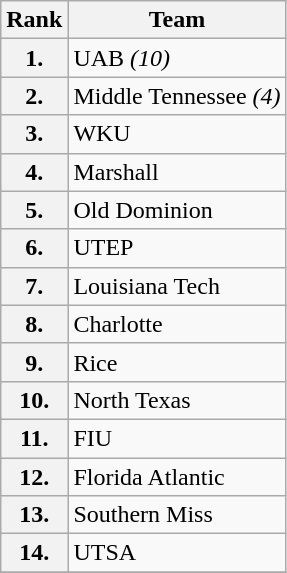<table class="wikitable">
<tr>
<th>Rank</th>
<th>Team</th>
</tr>
<tr>
<th>1.</th>
<td>UAB <em>(10)</em></td>
</tr>
<tr>
<th>2.</th>
<td>Middle Tennessee <em>(4)</em></td>
</tr>
<tr>
<th>3.</th>
<td>WKU</td>
</tr>
<tr>
<th>4.</th>
<td>Marshall</td>
</tr>
<tr>
<th>5.</th>
<td>Old Dominion</td>
</tr>
<tr>
<th>6.</th>
<td>UTEP</td>
</tr>
<tr>
<th>7.</th>
<td>Louisiana Tech</td>
</tr>
<tr>
<th>8.</th>
<td>Charlotte</td>
</tr>
<tr>
<th>9.</th>
<td>Rice</td>
</tr>
<tr>
<th>10.</th>
<td>North Texas</td>
</tr>
<tr>
<th>11.</th>
<td>FIU</td>
</tr>
<tr>
<th>12.</th>
<td>Florida Atlantic</td>
</tr>
<tr>
<th>13.</th>
<td>Southern Miss</td>
</tr>
<tr>
<th>14.</th>
<td>UTSA</td>
</tr>
<tr>
</tr>
</table>
